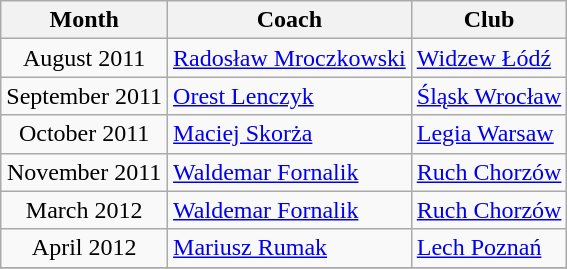<table class="wikitable" style="text-align:center">
<tr>
<th>Month</th>
<th>Coach</th>
<th>Club</th>
</tr>
<tr>
<td>August 2011</td>
<td style="text-align:left"> <a href='#'>Radosław Mroczkowski</a></td>
<td style="text-align:left"><a href='#'>Widzew Łódź</a></td>
</tr>
<tr>
<td>September 2011</td>
<td style="text-align:left"> <a href='#'>Orest Lenczyk</a></td>
<td style="text-align:left"><a href='#'>Śląsk Wrocław</a></td>
</tr>
<tr>
<td>October 2011</td>
<td style="text-align:left"> <a href='#'>Maciej Skorża</a></td>
<td style="text-align:left"><a href='#'>Legia Warsaw</a></td>
</tr>
<tr>
<td>November 2011</td>
<td style="text-align:left"> <a href='#'>Waldemar Fornalik</a></td>
<td style="text-align:left"><a href='#'>Ruch Chorzów</a></td>
</tr>
<tr>
<td>March 2012</td>
<td style="text-align:left"> <a href='#'>Waldemar Fornalik</a></td>
<td style="text-align:left"><a href='#'>Ruch Chorzów</a></td>
</tr>
<tr>
<td>April 2012</td>
<td style="text-align:left"> <a href='#'>Mariusz Rumak</a></td>
<td style="text-align:left"><a href='#'>Lech Poznań</a></td>
</tr>
<tr>
</tr>
</table>
